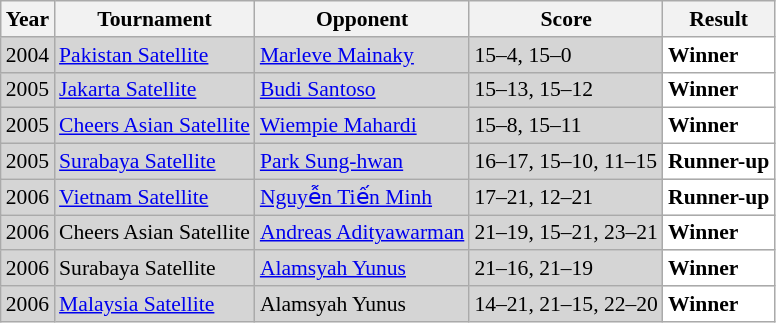<table class="sortable wikitable" style="font-size: 90%;">
<tr>
<th>Year</th>
<th>Tournament</th>
<th>Opponent</th>
<th>Score</th>
<th>Result</th>
</tr>
<tr style="background:#D5D5D5">
<td align="center">2004</td>
<td align="left"><a href='#'>Pakistan Satellite</a></td>
<td align="left"> <a href='#'>Marleve Mainaky</a></td>
<td align="left">15–4, 15–0</td>
<td style="text-align:left; background:white"> <strong>Winner</strong></td>
</tr>
<tr style="background:#D5D5D5">
<td align="center">2005</td>
<td align="left"><a href='#'>Jakarta Satellite</a></td>
<td align="left"> <a href='#'>Budi Santoso</a></td>
<td align="left">15–13, 15–12</td>
<td style="text-align:left; background:white"> <strong>Winner</strong></td>
</tr>
<tr style="background:#D5D5D5">
<td align="center">2005</td>
<td align="left"><a href='#'>Cheers Asian Satellite</a></td>
<td align="left"> <a href='#'>Wiempie Mahardi</a></td>
<td align="left">15–8, 15–11</td>
<td style="text-align:left; background:white"> <strong>Winner</strong></td>
</tr>
<tr style="background:#D5D5D5">
<td align="center">2005</td>
<td align="left"><a href='#'>Surabaya Satellite</a></td>
<td align="left"> <a href='#'>Park Sung-hwan</a></td>
<td align="left">16–17, 15–10, 11–15</td>
<td style="text-align:left; background:white"> <strong>Runner-up</strong></td>
</tr>
<tr style="background:#D5D5D5">
<td align="center">2006</td>
<td align="left"><a href='#'>Vietnam Satellite</a></td>
<td align="left"> <a href='#'>Nguyễn Tiến Minh</a></td>
<td align="left">17–21, 12–21</td>
<td style="text-align:left; background:white"> <strong>Runner-up</strong></td>
</tr>
<tr style="background:#D5D5D5">
<td align="center">2006</td>
<td align="left">Cheers Asian Satellite</td>
<td align="left"> <a href='#'>Andreas Adityawarman</a></td>
<td align="left">21–19, 15–21, 23–21</td>
<td style="text-align:left; background:white"> <strong>Winner</strong></td>
</tr>
<tr style="background:#D5D5D5">
<td align="center">2006</td>
<td align="left">Surabaya Satellite</td>
<td align="left"> <a href='#'>Alamsyah Yunus</a></td>
<td align="left">21–16, 21–19</td>
<td style="text-align:left; background:white"> <strong>Winner</strong></td>
</tr>
<tr style="background:#D5D5D5">
<td align="center">2006</td>
<td align="left"><a href='#'>Malaysia Satellite</a></td>
<td align="left"> Alamsyah Yunus</td>
<td align="left">14–21, 21–15, 22–20</td>
<td style="text-align:left; background:white"> <strong>Winner</strong></td>
</tr>
</table>
